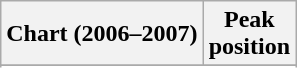<table class="wikitable sortable">
<tr>
<th align="left">Chart (2006–2007)</th>
<th align="center">Peak<br>position</th>
</tr>
<tr>
</tr>
<tr>
</tr>
<tr>
</tr>
</table>
